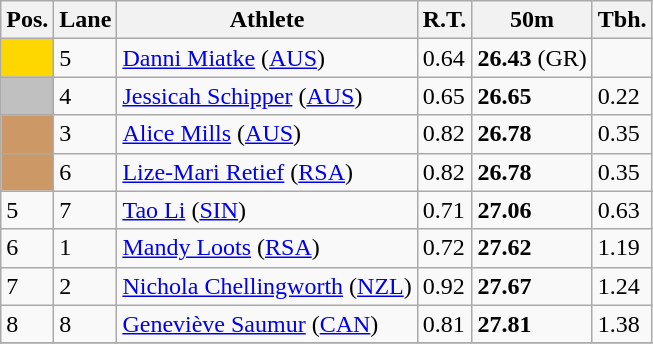<table class="wikitable">
<tr>
<th>Pos.</th>
<th>Lane</th>
<th>Athlete</th>
<th>R.T.</th>
<th>50m</th>
<th>Tbh.</th>
</tr>
<tr>
<td style="text-align:center;background-color:gold;"></td>
<td>5</td>
<td> <a href='#'>Danni Miatke</a> (<a href='#'>AUS</a>)</td>
<td>0.64</td>
<td><strong>26.43</strong> (GR)</td>
<td> </td>
</tr>
<tr>
<td style="text-align:center;background-color:silver;"></td>
<td>4</td>
<td> <a href='#'>Jessicah Schipper</a> (<a href='#'>AUS</a>)</td>
<td>0.65</td>
<td><strong>26.65</strong></td>
<td>0.22</td>
</tr>
<tr>
<td style="text-align:center;background-color:#cc9966;"></td>
<td>3</td>
<td> <a href='#'>Alice Mills</a> (<a href='#'>AUS</a>)</td>
<td>0.82</td>
<td><strong>26.78</strong></td>
<td>0.35</td>
</tr>
<tr>
<td style="text-align:center;background-color:#cc9966;"></td>
<td>6</td>
<td> <a href='#'>Lize-Mari Retief</a> (<a href='#'>RSA</a>)</td>
<td>0.82</td>
<td><strong>26.78</strong></td>
<td>0.35</td>
</tr>
<tr>
<td>5</td>
<td>7</td>
<td> <a href='#'>Tao Li</a> (<a href='#'>SIN</a>)</td>
<td>0.71</td>
<td><strong>27.06</strong></td>
<td>0.63</td>
</tr>
<tr>
<td>6</td>
<td>1</td>
<td> <a href='#'>Mandy Loots</a> (<a href='#'>RSA</a>)</td>
<td>0.72</td>
<td><strong>27.62</strong></td>
<td>1.19</td>
</tr>
<tr>
<td>7</td>
<td>2</td>
<td> <a href='#'>Nichola Chellingworth</a> (<a href='#'>NZL</a>)</td>
<td>0.92</td>
<td><strong>27.67</strong></td>
<td>1.24</td>
</tr>
<tr>
<td>8</td>
<td>8</td>
<td> <a href='#'>Geneviève Saumur</a> (<a href='#'>CAN</a>)</td>
<td>0.81</td>
<td><strong>27.81</strong></td>
<td>1.38</td>
</tr>
<tr>
</tr>
</table>
